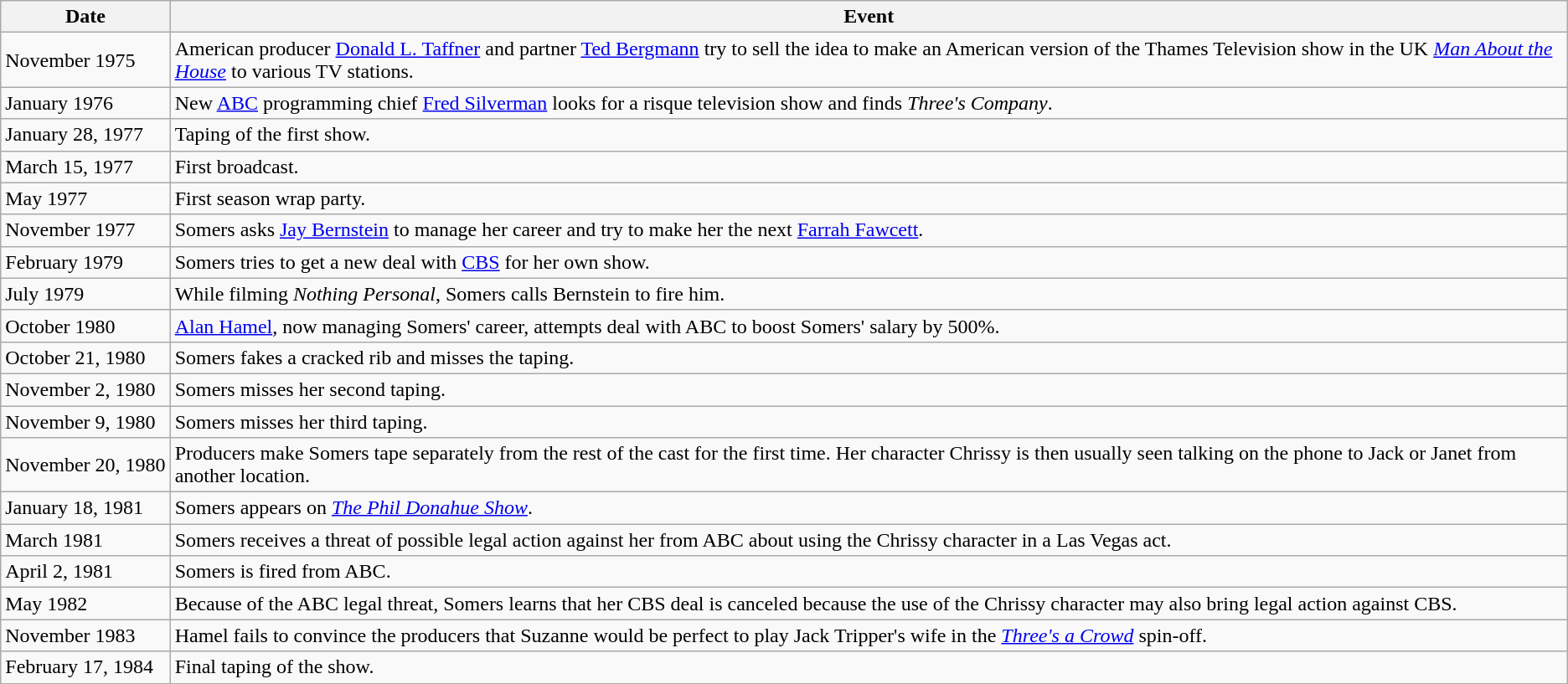<table class="wikitable">
<tr>
<th>Date</th>
<th>Event</th>
</tr>
<tr>
<td>November 1975</td>
<td>American producer <a href='#'>Donald L. Taffner</a> and partner <a href='#'>Ted Bergmann</a> try to sell the idea to make an American version of the Thames Television show in the UK<em> <a href='#'>Man About the House</a></em> to various TV stations.</td>
</tr>
<tr>
<td>January 1976</td>
<td>New <a href='#'>ABC</a> programming chief <a href='#'>Fred Silverman</a> looks for a risque television show and finds <em>Three's Company</em>.</td>
</tr>
<tr>
<td>January 28, 1977</td>
<td>Taping of the first show.</td>
</tr>
<tr>
<td>March 15, 1977</td>
<td>First broadcast.</td>
</tr>
<tr>
<td>May 1977</td>
<td>First season wrap party.</td>
</tr>
<tr>
<td>November 1977</td>
<td>Somers asks <a href='#'>Jay Bernstein</a> to manage her career and try to make her the next <a href='#'>Farrah Fawcett</a>.</td>
</tr>
<tr>
<td>February 1979</td>
<td>Somers tries to get a new deal with <a href='#'>CBS</a> for her own show.</td>
</tr>
<tr>
<td>July 1979</td>
<td>While filming <em>Nothing Personal</em>, Somers calls Bernstein to fire him.</td>
</tr>
<tr>
<td>October 1980</td>
<td><a href='#'>Alan Hamel</a>, now managing Somers' career, attempts deal with ABC to boost Somers' salary by 500%.</td>
</tr>
<tr>
<td>October 21, 1980</td>
<td>Somers fakes a cracked rib and misses the taping.</td>
</tr>
<tr>
<td>November 2, 1980</td>
<td>Somers misses her second taping.</td>
</tr>
<tr>
<td>November 9, 1980</td>
<td>Somers misses her third taping.</td>
</tr>
<tr>
<td style="white-space:nowrap;">November 20, 1980</td>
<td>Producers make Somers tape separately from the rest of the cast for the first time. Her character Chrissy is then usually seen talking on the phone to Jack or Janet from another location.</td>
</tr>
<tr>
<td>January 18, 1981</td>
<td>Somers appears on <em><a href='#'>The Phil Donahue Show</a></em>.</td>
</tr>
<tr>
<td>March 1981</td>
<td>Somers receives a threat of possible legal action against her from ABC about using the Chrissy character in a Las Vegas act.</td>
</tr>
<tr>
<td>April 2, 1981</td>
<td>Somers is fired from ABC.</td>
</tr>
<tr>
<td>May 1982</td>
<td>Because of the ABC legal threat, Somers learns that her CBS deal is canceled because the use of the Chrissy character may also bring legal action against CBS.</td>
</tr>
<tr>
<td>November 1983</td>
<td>Hamel fails to convince the producers that Suzanne would be perfect to play Jack Tripper's wife in the <em><a href='#'>Three's a Crowd</a></em> spin-off.</td>
</tr>
<tr>
<td>February 17, 1984</td>
<td>Final taping of the show.</td>
</tr>
</table>
